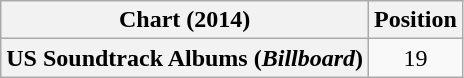<table class="wikitable sortable plainrowheaders" style="text-align:center">
<tr>
<th scope="col">Chart (2014)</th>
<th scope="col">Position</th>
</tr>
<tr>
<th scope="row">US Soundtrack Albums (<em>Billboard</em>)</th>
<td>19</td>
</tr>
</table>
